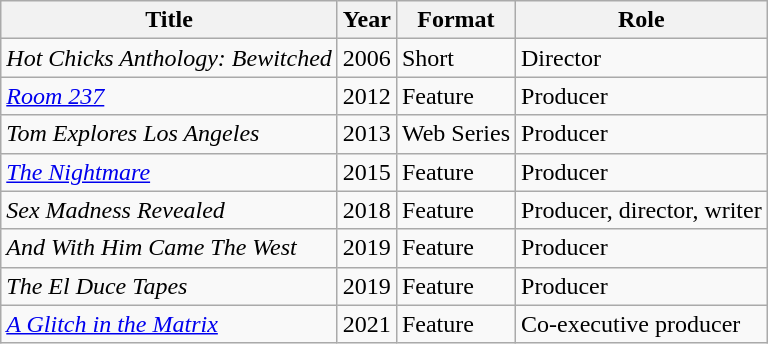<table class="wikitable" style="margin:auto;">
<tr>
<th>Title</th>
<th>Year</th>
<th>Format</th>
<th>Role</th>
</tr>
<tr>
<td><em>Hot Chicks Anthology: Bewitched</em></td>
<td>2006</td>
<td>Short</td>
<td>Director</td>
</tr>
<tr>
<td><em><a href='#'>Room 237</a></em></td>
<td>2012</td>
<td>Feature</td>
<td>Producer</td>
</tr>
<tr>
<td><em>Tom Explores Los Angeles</em></td>
<td>2013</td>
<td>Web Series</td>
<td>Producer</td>
</tr>
<tr>
<td><em><a href='#'>The Nightmare</a></em></td>
<td>2015</td>
<td>Feature</td>
<td>Producer</td>
</tr>
<tr>
<td><em>Sex Madness Revealed</em></td>
<td>2018</td>
<td>Feature</td>
<td>Producer, director, writer</td>
</tr>
<tr>
<td><em>And With Him Came The West</em></td>
<td>2019</td>
<td>Feature</td>
<td>Producer</td>
</tr>
<tr>
<td><em>The El Duce Tapes</em></td>
<td>2019</td>
<td>Feature</td>
<td>Producer</td>
</tr>
<tr>
<td><em><a href='#'>A Glitch in the Matrix</a></em></td>
<td>2021</td>
<td>Feature</td>
<td>Co-executive producer</td>
</tr>
</table>
